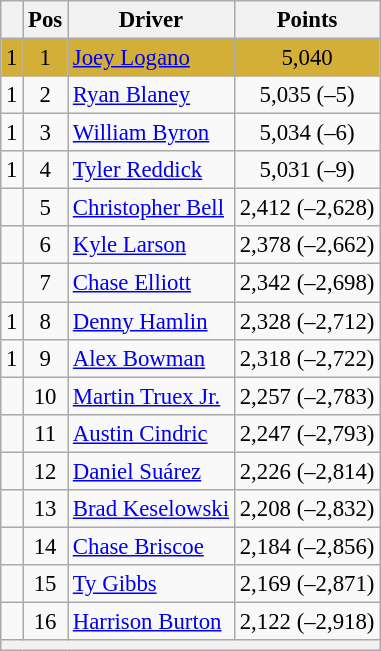<table class="wikitable" style="font-size: 95%;">
<tr>
<th></th>
<th>Pos</th>
<th>Driver</th>
<th>Points</th>
</tr>
<tr style="background:#D4AF37;">
<td align="left"> 1</td>
<td style="text-align:center;">1</td>
<td><a href='#'>Joey Logano</a></td>
<td style="text-align:center;">5,040</td>
</tr>
<tr>
<td align="left"> 1</td>
<td style="text-align:center;">2</td>
<td><a href='#'>Ryan Blaney</a></td>
<td style="text-align:center;">5,035 (–5)</td>
</tr>
<tr>
<td align="left"> 1</td>
<td style="text-align:center;">3</td>
<td><a href='#'>William Byron</a></td>
<td style="text-align:center;">5,034 (–6)</td>
</tr>
<tr>
<td align="left"> 1</td>
<td style="text-align:center;">4</td>
<td><a href='#'>Tyler Reddick</a></td>
<td style="text-align:center;">5,031 (–9)</td>
</tr>
<tr>
<td align="left"></td>
<td style="text-align:center;">5</td>
<td><a href='#'>Christopher Bell</a></td>
<td style="text-align:center;">2,412 (–2,628)</td>
</tr>
<tr>
<td align="left"></td>
<td style="text-align:center;">6</td>
<td><a href='#'>Kyle Larson</a></td>
<td style="text-align:center;">2,378 (–2,662)</td>
</tr>
<tr>
<td align="left"></td>
<td style="text-align:center;">7</td>
<td><a href='#'>Chase Elliott</a></td>
<td style="text-align:center;">2,342 (–2,698)</td>
</tr>
<tr>
<td align="left"> 1</td>
<td style="text-align:center;">8</td>
<td><a href='#'>Denny Hamlin</a></td>
<td style="text-align:center;">2,328 (–2,712)</td>
</tr>
<tr>
<td align="left"> 1</td>
<td style="text-align:center;">9</td>
<td><a href='#'>Alex Bowman</a></td>
<td style="text-align:center;">2,318 (–2,722)</td>
</tr>
<tr>
<td align="left"></td>
<td style="text-align:center;">10</td>
<td><a href='#'>Martin Truex Jr.</a></td>
<td style="text-align:center;">2,257 (–2,783)</td>
</tr>
<tr>
<td align="left"></td>
<td style="text-align:center;">11</td>
<td><a href='#'>Austin Cindric</a></td>
<td style="text-align:center;">2,247 (–2,793)</td>
</tr>
<tr>
<td align="left"></td>
<td style="text-align:center;">12</td>
<td><a href='#'>Daniel Suárez</a></td>
<td style="text-align:center;">2,226 (–2,814)</td>
</tr>
<tr>
<td align="left"></td>
<td style="text-align:center;">13</td>
<td><a href='#'>Brad Keselowski</a></td>
<td style="text-align:center;">2,208 (–2,832)</td>
</tr>
<tr>
<td align="left"></td>
<td style="text-align:center;">14</td>
<td><a href='#'>Chase Briscoe</a></td>
<td style="text-align:center;">2,184 (–2,856)</td>
</tr>
<tr>
<td align="left"></td>
<td style="text-align:center;">15</td>
<td><a href='#'>Ty Gibbs</a></td>
<td style="text-align:center;">2,169 (–2,871)</td>
</tr>
<tr>
<td align="left"></td>
<td style="text-align:center;">16</td>
<td><a href='#'>Harrison Burton</a></td>
<td style="text-align:center;">2,122 (–2,918)</td>
</tr>
<tr class="sortbottom">
<th colspan="9"></th>
</tr>
</table>
